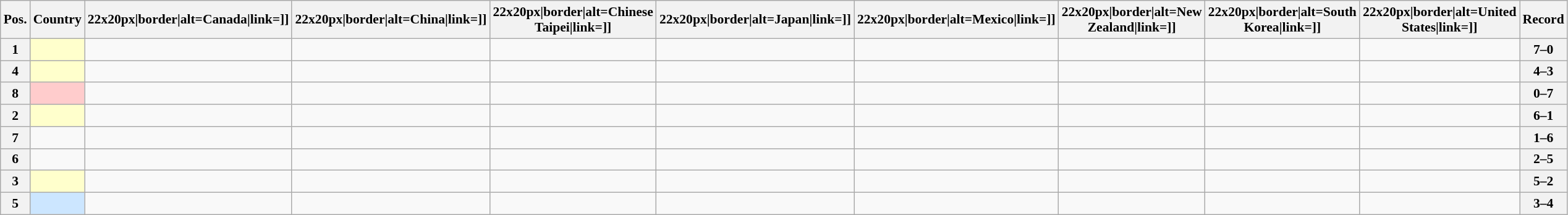<table class="wikitable sortable nowrap" style="text-align:center; font-size:0.9em;">
<tr>
<th>Pos.</th>
<th>Country</th>
<th [[Image:>22x20px|border|alt=Canada|link=]]</th>
<th [[Image:>22x20px|border|alt=China|link=]]</th>
<th [[Image:>22x20px|border|alt=Chinese Taipei|link=]]</th>
<th [[Image:>22x20px|border|alt=Japan|link=]]</th>
<th [[Image:>22x20px|border|alt=Mexico|link=]]</th>
<th [[Image:>22x20px|border|alt=New Zealand|link=]]</th>
<th [[Image:>22x20px|border|alt=South Korea|link=]]</th>
<th [[Image:>22x20px|border|alt=United States|link=]]</th>
<th>Record</th>
</tr>
<tr>
<th>1</th>
<td style="text-align:left; background:#ffffcc"></td>
<td></td>
<td></td>
<td></td>
<td></td>
<td></td>
<td></td>
<td></td>
<td></td>
<th>7–0</th>
</tr>
<tr>
<th>4</th>
<td style="text-align:left; background:#ffffcc"></td>
<td></td>
<td></td>
<td></td>
<td></td>
<td></td>
<td></td>
<td></td>
<td></td>
<th>4–3</th>
</tr>
<tr>
<th>8</th>
<td style="text-align:left; background:#ffcccc"></td>
<td></td>
<td></td>
<td></td>
<td></td>
<td></td>
<td></td>
<td></td>
<td></td>
<th>0–7</th>
</tr>
<tr>
<th>2</th>
<td style="text-align:left; background:#ffffcc"></td>
<td></td>
<td></td>
<td></td>
<td></td>
<td></td>
<td></td>
<td></td>
<td></td>
<th>6–1</th>
</tr>
<tr>
<th>7</th>
<td style="text-align:left;"></td>
<td></td>
<td></td>
<td></td>
<td></td>
<td></td>
<td></td>
<td></td>
<td></td>
<th>1–6</th>
</tr>
<tr>
<th>6</th>
<td style="text-align:left;"></td>
<td></td>
<td></td>
<td></td>
<td></td>
<td></td>
<td></td>
<td></td>
<td></td>
<th>2–5</th>
</tr>
<tr>
<th>3</th>
<td style="text-align:left; background:#ffffcc"></td>
<td></td>
<td></td>
<td></td>
<td></td>
<td></td>
<td></td>
<td></td>
<td></td>
<th>5–2</th>
</tr>
<tr>
<th>5</th>
<td style="text-align:left; background:#CCE6FF"></td>
<td></td>
<td></td>
<td></td>
<td></td>
<td></td>
<td></td>
<td></td>
<td></td>
<th>3–4</th>
</tr>
</table>
